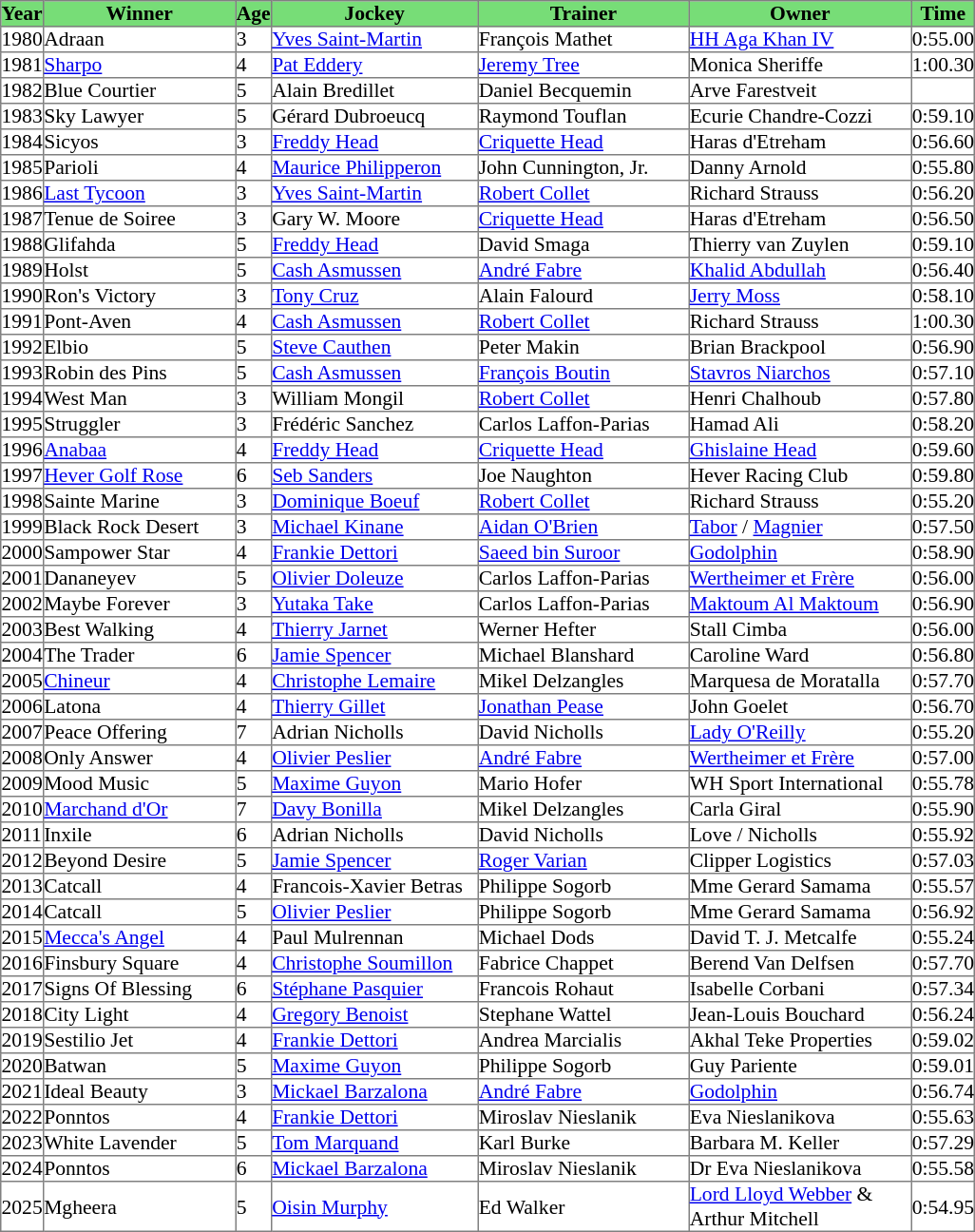<table class = "sortable" | border="1" cellpadding="0" style="border-collapse: collapse; font-size:90%">
<tr bgcolor="#77dd77" align="center">
<th>Year</th>
<th>Winner</th>
<th>Age</th>
<th>Jockey</th>
<th>Trainer</th>
<th>Owner</th>
<th>Time</th>
</tr>
<tr>
<td>1980</td>
<td width=134px>Adraan</td>
<td>3</td>
<td width=144px><a href='#'>Yves Saint-Martin</a></td>
<td width=147px>François Mathet</td>
<td width=155px><a href='#'>HH Aga Khan IV</a></td>
<td>0:55.00</td>
</tr>
<tr>
<td>1981</td>
<td><a href='#'>Sharpo</a></td>
<td>4</td>
<td><a href='#'>Pat Eddery</a></td>
<td><a href='#'>Jeremy Tree</a></td>
<td>Monica Sheriffe</td>
<td>1:00.30</td>
</tr>
<tr>
<td>1982</td>
<td>Blue Courtier</td>
<td>5</td>
<td>Alain Bredillet</td>
<td>Daniel Becquemin</td>
<td>Arve Farestveit</td>
<td></td>
</tr>
<tr>
<td>1983</td>
<td>Sky Lawyer</td>
<td>5</td>
<td>Gérard Dubroeucq</td>
<td>Raymond Touflan</td>
<td>Ecurie Chandre-Cozzi</td>
<td>0:59.10</td>
</tr>
<tr>
<td>1984</td>
<td>Sicyos</td>
<td>3</td>
<td><a href='#'>Freddy Head</a></td>
<td><a href='#'>Criquette Head</a></td>
<td>Haras d'Etreham</td>
<td>0:56.60</td>
</tr>
<tr>
<td>1985</td>
<td>Parioli</td>
<td>4</td>
<td><a href='#'>Maurice Philipperon</a></td>
<td>John Cunnington, Jr.</td>
<td>Danny Arnold</td>
<td>0:55.80</td>
</tr>
<tr>
<td>1986</td>
<td><a href='#'>Last Tycoon</a></td>
<td>3</td>
<td><a href='#'>Yves Saint-Martin</a></td>
<td><a href='#'>Robert Collet</a></td>
<td>Richard Strauss</td>
<td>0:56.20</td>
</tr>
<tr>
<td>1987</td>
<td>Tenue de Soiree</td>
<td>3</td>
<td>Gary W. Moore</td>
<td><a href='#'>Criquette Head</a></td>
<td>Haras d'Etreham</td>
<td>0:56.50</td>
</tr>
<tr>
<td>1988</td>
<td>Glifahda</td>
<td>5</td>
<td><a href='#'>Freddy Head</a></td>
<td>David Smaga</td>
<td>Thierry van Zuylen</td>
<td>0:59.10</td>
</tr>
<tr>
<td>1989</td>
<td>Holst</td>
<td>5</td>
<td><a href='#'>Cash Asmussen</a></td>
<td><a href='#'>André Fabre</a></td>
<td><a href='#'>Khalid Abdullah</a></td>
<td>0:56.40</td>
</tr>
<tr>
<td>1990</td>
<td>Ron's Victory</td>
<td>3</td>
<td><a href='#'>Tony Cruz</a></td>
<td>Alain Falourd</td>
<td><a href='#'>Jerry Moss</a></td>
<td>0:58.10</td>
</tr>
<tr>
<td>1991</td>
<td>Pont-Aven</td>
<td>4</td>
<td><a href='#'>Cash Asmussen</a></td>
<td><a href='#'>Robert Collet</a></td>
<td>Richard Strauss</td>
<td>1:00.30</td>
</tr>
<tr>
<td>1992</td>
<td>Elbio</td>
<td>5</td>
<td><a href='#'>Steve Cauthen</a></td>
<td>Peter Makin</td>
<td>Brian Brackpool</td>
<td>0:56.90</td>
</tr>
<tr>
<td>1993</td>
<td>Robin des Pins</td>
<td>5</td>
<td><a href='#'>Cash Asmussen</a></td>
<td><a href='#'>François Boutin</a></td>
<td><a href='#'>Stavros Niarchos</a></td>
<td>0:57.10</td>
</tr>
<tr>
<td>1994</td>
<td>West Man</td>
<td>3</td>
<td>William Mongil</td>
<td><a href='#'>Robert Collet</a></td>
<td>Henri Chalhoub</td>
<td>0:57.80</td>
</tr>
<tr>
<td>1995</td>
<td>Struggler</td>
<td>3</td>
<td>Frédéric Sanchez</td>
<td>Carlos Laffon-Parias</td>
<td>Hamad Ali</td>
<td>0:58.20</td>
</tr>
<tr>
<td>1996</td>
<td><a href='#'>Anabaa</a></td>
<td>4</td>
<td><a href='#'>Freddy Head</a></td>
<td><a href='#'>Criquette Head</a></td>
<td><a href='#'>Ghislaine Head</a></td>
<td>0:59.60</td>
</tr>
<tr>
<td>1997</td>
<td><a href='#'>Hever Golf Rose</a></td>
<td>6</td>
<td><a href='#'>Seb Sanders</a></td>
<td>Joe Naughton</td>
<td>Hever Racing Club</td>
<td>0:59.80</td>
</tr>
<tr>
<td>1998</td>
<td>Sainte Marine</td>
<td>3</td>
<td><a href='#'>Dominique Boeuf</a></td>
<td><a href='#'>Robert Collet</a></td>
<td>Richard Strauss</td>
<td>0:55.20</td>
</tr>
<tr>
<td>1999</td>
<td>Black Rock Desert</td>
<td>3</td>
<td><a href='#'>Michael Kinane</a></td>
<td><a href='#'>Aidan O'Brien</a></td>
<td><a href='#'>Tabor</a> / <a href='#'>Magnier</a></td>
<td>0:57.50</td>
</tr>
<tr>
<td>2000</td>
<td>Sampower Star</td>
<td>4</td>
<td><a href='#'>Frankie Dettori</a></td>
<td><a href='#'>Saeed bin Suroor</a></td>
<td><a href='#'>Godolphin</a></td>
<td>0:58.90</td>
</tr>
<tr>
<td>2001</td>
<td>Dananeyev</td>
<td>5</td>
<td><a href='#'>Olivier Doleuze</a></td>
<td>Carlos Laffon-Parias</td>
<td><a href='#'>Wertheimer et Frère</a></td>
<td>0:56.00</td>
</tr>
<tr>
<td>2002</td>
<td>Maybe Forever</td>
<td>3</td>
<td><a href='#'>Yutaka Take</a></td>
<td>Carlos Laffon-Parias</td>
<td><a href='#'>Maktoum Al Maktoum</a></td>
<td>0:56.90</td>
</tr>
<tr>
<td>2003</td>
<td>Best Walking</td>
<td>4</td>
<td><a href='#'>Thierry Jarnet</a></td>
<td>Werner Hefter</td>
<td>Stall Cimba</td>
<td>0:56.00</td>
</tr>
<tr>
<td>2004</td>
<td>The Trader</td>
<td>6</td>
<td><a href='#'>Jamie Spencer</a></td>
<td>Michael Blanshard</td>
<td>Caroline Ward</td>
<td>0:56.80</td>
</tr>
<tr>
<td>2005</td>
<td><a href='#'>Chineur</a></td>
<td>4</td>
<td><a href='#'>Christophe Lemaire</a></td>
<td>Mikel Delzangles</td>
<td>Marquesa de Moratalla</td>
<td>0:57.70</td>
</tr>
<tr>
<td>2006</td>
<td>Latona</td>
<td>4</td>
<td><a href='#'>Thierry Gillet</a></td>
<td><a href='#'>Jonathan Pease</a></td>
<td>John Goelet</td>
<td>0:56.70</td>
</tr>
<tr>
<td>2007</td>
<td>Peace Offering</td>
<td>7</td>
<td>Adrian Nicholls</td>
<td>David Nicholls</td>
<td><a href='#'>Lady O'Reilly</a></td>
<td>0:55.20</td>
</tr>
<tr>
<td>2008</td>
<td>Only Answer</td>
<td>4</td>
<td><a href='#'>Olivier Peslier</a></td>
<td><a href='#'>André Fabre</a></td>
<td><a href='#'>Wertheimer et Frère</a></td>
<td>0:57.00</td>
</tr>
<tr>
<td>2009</td>
<td>Mood Music </td>
<td>5</td>
<td><a href='#'>Maxime Guyon</a></td>
<td>Mario Hofer</td>
<td>WH Sport International</td>
<td>0:55.78</td>
</tr>
<tr>
<td>2010</td>
<td><a href='#'>Marchand d'Or</a></td>
<td>7</td>
<td><a href='#'>Davy Bonilla</a></td>
<td>Mikel Delzangles</td>
<td>Carla Giral</td>
<td>0:55.90</td>
</tr>
<tr>
<td>2011</td>
<td>Inxile</td>
<td>6</td>
<td>Adrian Nicholls</td>
<td>David Nicholls</td>
<td>Love / Nicholls </td>
<td>0:55.92</td>
</tr>
<tr>
<td>2012</td>
<td>Beyond Desire</td>
<td>5</td>
<td><a href='#'>Jamie Spencer</a></td>
<td><a href='#'>Roger Varian</a></td>
<td>Clipper Logistics</td>
<td>0:57.03</td>
</tr>
<tr>
<td>2013</td>
<td>Catcall</td>
<td>4</td>
<td>Francois-Xavier Betras</td>
<td>Philippe Sogorb</td>
<td>Mme Gerard Samama</td>
<td>0:55.57</td>
</tr>
<tr>
<td>2014</td>
<td>Catcall</td>
<td>5</td>
<td><a href='#'>Olivier Peslier</a></td>
<td>Philippe Sogorb</td>
<td>Mme Gerard Samama</td>
<td>0:56.92</td>
</tr>
<tr>
<td>2015</td>
<td><a href='#'>Mecca's Angel</a></td>
<td>4</td>
<td>Paul Mulrennan</td>
<td>Michael Dods</td>
<td>David T. J. Metcalfe</td>
<td>0:55.24</td>
</tr>
<tr>
<td>2016</td>
<td>Finsbury Square</td>
<td>4</td>
<td><a href='#'>Christophe Soumillon</a></td>
<td>Fabrice Chappet</td>
<td>Berend Van Delfsen</td>
<td>0:57.70</td>
</tr>
<tr>
<td>2017</td>
<td>Signs Of Blessing</td>
<td>6</td>
<td><a href='#'>Stéphane Pasquier</a></td>
<td>Francois Rohaut</td>
<td>Isabelle Corbani</td>
<td>0:57.34</td>
</tr>
<tr>
<td>2018</td>
<td>City Light</td>
<td>4</td>
<td><a href='#'>Gregory Benoist</a></td>
<td>Stephane Wattel</td>
<td>Jean-Louis Bouchard</td>
<td>0:56.24</td>
</tr>
<tr>
<td>2019</td>
<td>Sestilio Jet</td>
<td>4</td>
<td><a href='#'>Frankie Dettori</a></td>
<td>Andrea Marcialis</td>
<td>Akhal Teke Properties</td>
<td>0:59.02</td>
</tr>
<tr>
<td>2020</td>
<td>Batwan</td>
<td>5</td>
<td><a href='#'>Maxime Guyon</a></td>
<td>Philippe Sogorb</td>
<td>Guy Pariente</td>
<td>0:59.01</td>
</tr>
<tr>
<td>2021</td>
<td>Ideal Beauty</td>
<td>3</td>
<td><a href='#'>Mickael Barzalona</a></td>
<td><a href='#'>André Fabre</a></td>
<td><a href='#'>Godolphin</a></td>
<td>0:56.74</td>
</tr>
<tr>
<td>2022</td>
<td>Ponntos</td>
<td>4</td>
<td><a href='#'>Frankie Dettori</a></td>
<td>Miroslav Nieslanik</td>
<td>Eva Nieslanikova</td>
<td>0:55.63</td>
</tr>
<tr>
<td>2023</td>
<td>White Lavender</td>
<td>5</td>
<td><a href='#'>Tom Marquand</a></td>
<td>Karl Burke</td>
<td>Barbara M. Keller</td>
<td>0:57.29</td>
</tr>
<tr>
<td>2024</td>
<td>Ponntos</td>
<td>6</td>
<td><a href='#'>Mickael Barzalona</a></td>
<td>Miroslav Nieslanik</td>
<td>Dr Eva Nieslanikova</td>
<td>0:55.58</td>
</tr>
<tr>
<td>2025</td>
<td>Mgheera</td>
<td>5</td>
<td><a href='#'>Oisin Murphy</a></td>
<td>Ed Walker</td>
<td><a href='#'>Lord Lloyd Webber</a> & Arthur Mitchell</td>
<td>0:54.95</td>
</tr>
</table>
